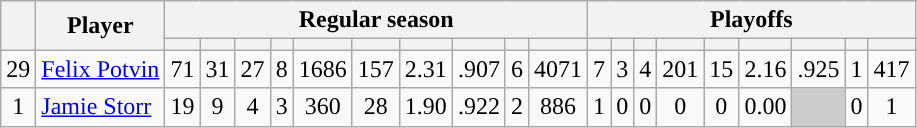<table class="wikitable plainrowheaders" style="text-align:center;">
<tr>
<th scope="col" rowspan="2"></th>
<th scope="col" rowspan="2">Player</th>
<th scope=colgroup colspan=10>Regular season</th>
<th scope=colgroup colspan=9>Playoffs</th>
</tr>
<tr>
<th scope="col"></th>
<th scope="col"></th>
<th scope="col"></th>
<th scope="col"></th>
<th scope="col"></th>
<th scope="col"></th>
<th scope="col"></th>
<th scope="col"></th>
<th scope="col"></th>
<th scope="col"></th>
<th scope="col"></th>
<th scope="col"></th>
<th scope="col"></th>
<th scope="col"></th>
<th scope="col"></th>
<th scope="col"></th>
<th scope="col"></th>
<th scope="col"></th>
<th scope="col"></th>
</tr>
<tr>
<td scope="row">29</td>
<td align="left"><a href='#'>Felix Potvin</a></td>
<td>71</td>
<td>31</td>
<td>27</td>
<td>8</td>
<td>1686</td>
<td>157</td>
<td>2.31</td>
<td>.907</td>
<td>6</td>
<td>4071</td>
<td>7</td>
<td>3</td>
<td>4</td>
<td>201</td>
<td>15</td>
<td>2.16</td>
<td>.925</td>
<td>1</td>
<td>417</td>
</tr>
<tr>
<td scope="row">1</td>
<td align="left"><a href='#'>Jamie Storr</a></td>
<td>19</td>
<td>9</td>
<td>4</td>
<td>3</td>
<td>360</td>
<td>28</td>
<td>1.90</td>
<td>.922</td>
<td>2</td>
<td>886</td>
<td>1</td>
<td>0</td>
<td>0</td>
<td>0</td>
<td>0</td>
<td>0.00</td>
<td style="background:#ccc"></td>
<td>0</td>
<td>1</td>
</tr>
</table>
